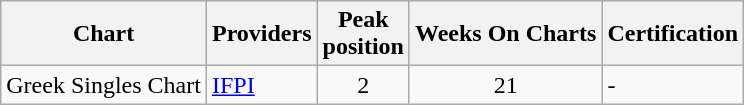<table class="wikitable">
<tr>
<th align="left">Chart</th>
<th align="left">Providers</th>
<th align="left">Peak<br>position</th>
<th align="left">Weeks On Charts</th>
<th align="left">Certification</th>
</tr>
<tr>
<td align="left">Greek Singles Chart</td>
<td align="left"><a href='#'>IFPI</a></td>
<td align="center">2</td>
<td align="center">21</td>
<td align="left">-</td>
</tr>
</table>
